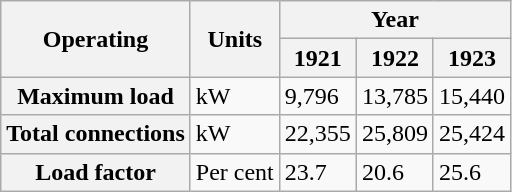<table class="wikitable">
<tr>
<th rowspan="2">Operating</th>
<th rowspan="2">Units</th>
<th colspan="3">Year</th>
</tr>
<tr>
<th>1921</th>
<th>1922</th>
<th>1923</th>
</tr>
<tr>
<th>Maximum load</th>
<td>kW</td>
<td>9,796</td>
<td>13,785</td>
<td>15,440</td>
</tr>
<tr>
<th>Total connections</th>
<td>kW</td>
<td>22,355</td>
<td>25,809</td>
<td>25,424</td>
</tr>
<tr>
<th>Load factor</th>
<td>Per cent</td>
<td>23.7</td>
<td>20.6</td>
<td>25.6</td>
</tr>
</table>
